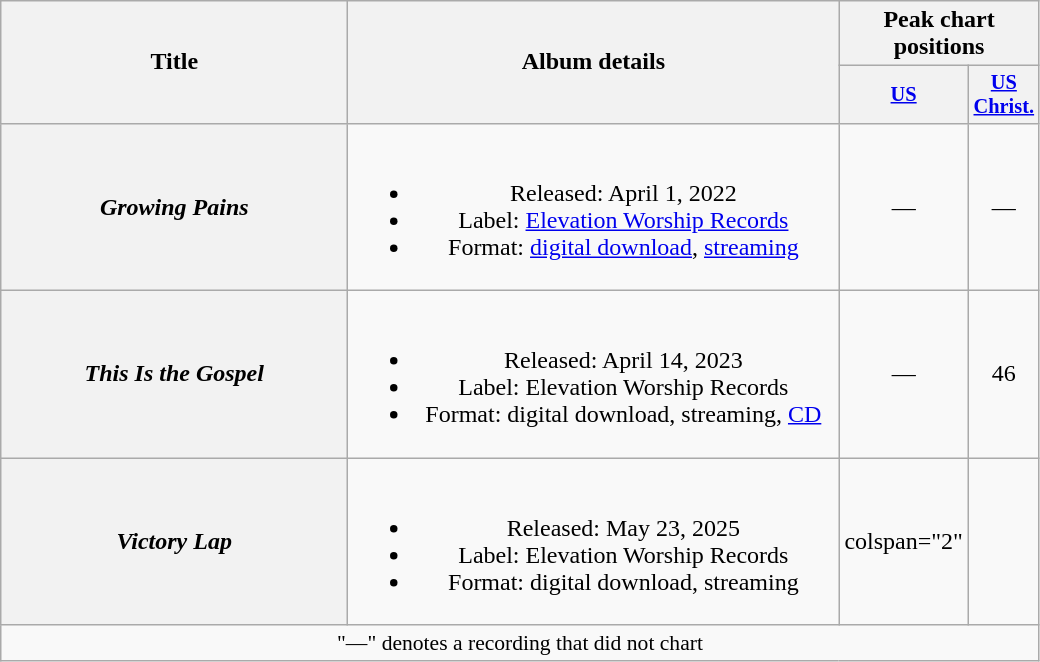<table class="wikitable plainrowheaders" style="text-align:center;">
<tr>
<th rowspan="2" scope="col" style="width:14em;">Title</th>
<th rowspan="2" scope="col" style="width:20em;">Album details</th>
<th colspan="2" scope="col">Peak chart positions</th>
</tr>
<tr>
<th scope="col" style="width:3em;font-size:85%;"><a href='#'>US</a><br></th>
<th scope="col" style="width:3em;font-size:85%;"><a href='#'>US<br>Christ.</a><br></th>
</tr>
<tr>
<th scope="row"><em>Growing Pains</em></th>
<td><br><ul><li>Released: April 1, 2022</li><li>Label: <a href='#'>Elevation Worship Records</a></li><li>Format: <a href='#'>digital download</a>, <a href='#'>streaming</a></li></ul></td>
<td>—</td>
<td>—</td>
</tr>
<tr>
<th scope="row"><em>This Is the Gospel</em></th>
<td><br><ul><li>Released: April 14, 2023</li><li>Label: Elevation Worship Records</li><li>Format: digital download, streaming, <a href='#'>CD</a></li></ul></td>
<td>—</td>
<td>46</td>
</tr>
<tr>
<th scope="row"><em>Victory Lap</em></th>
<td><br><ul><li>Released: May 23, 2025</li><li>Label: Elevation Worship Records</li><li>Format: digital download, streaming</li></ul></td>
<td>colspan="2" </td>
</tr>
<tr>
<td colspan="4" style="font-size:90%">"—" denotes a recording that did not chart</td>
</tr>
</table>
